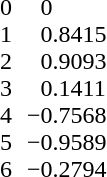<table cellpadding=0 cellspacing=0>
<tr>
<td width="20px"></td>
<th></th>
<td width="10px"></td>
<th colspan=3 align=center></th>
</tr>
<tr>
<td></td>
<td>0</td>
<td></td>
<td align=right>0</td>
</tr>
<tr>
<td></td>
<td>1</td>
<td></td>
<td align=right>0</td>
<td>.</td>
<td>8415</td>
</tr>
<tr>
<td></td>
<td>2</td>
<td></td>
<td align=right>0</td>
<td>.</td>
<td>9093</td>
</tr>
<tr>
<td></td>
<td>3</td>
<td></td>
<td align=right>0</td>
<td>.</td>
<td>1411</td>
</tr>
<tr>
<td></td>
<td>4</td>
<td></td>
<td align=right>−0</td>
<td>.</td>
<td>7568</td>
</tr>
<tr>
<td></td>
<td>5</td>
<td></td>
<td align=right>−0</td>
<td>.</td>
<td>9589</td>
</tr>
<tr>
<td></td>
<td>6</td>
<td></td>
<td align=right>−0</td>
<td>.</td>
<td>2794</td>
</tr>
</table>
